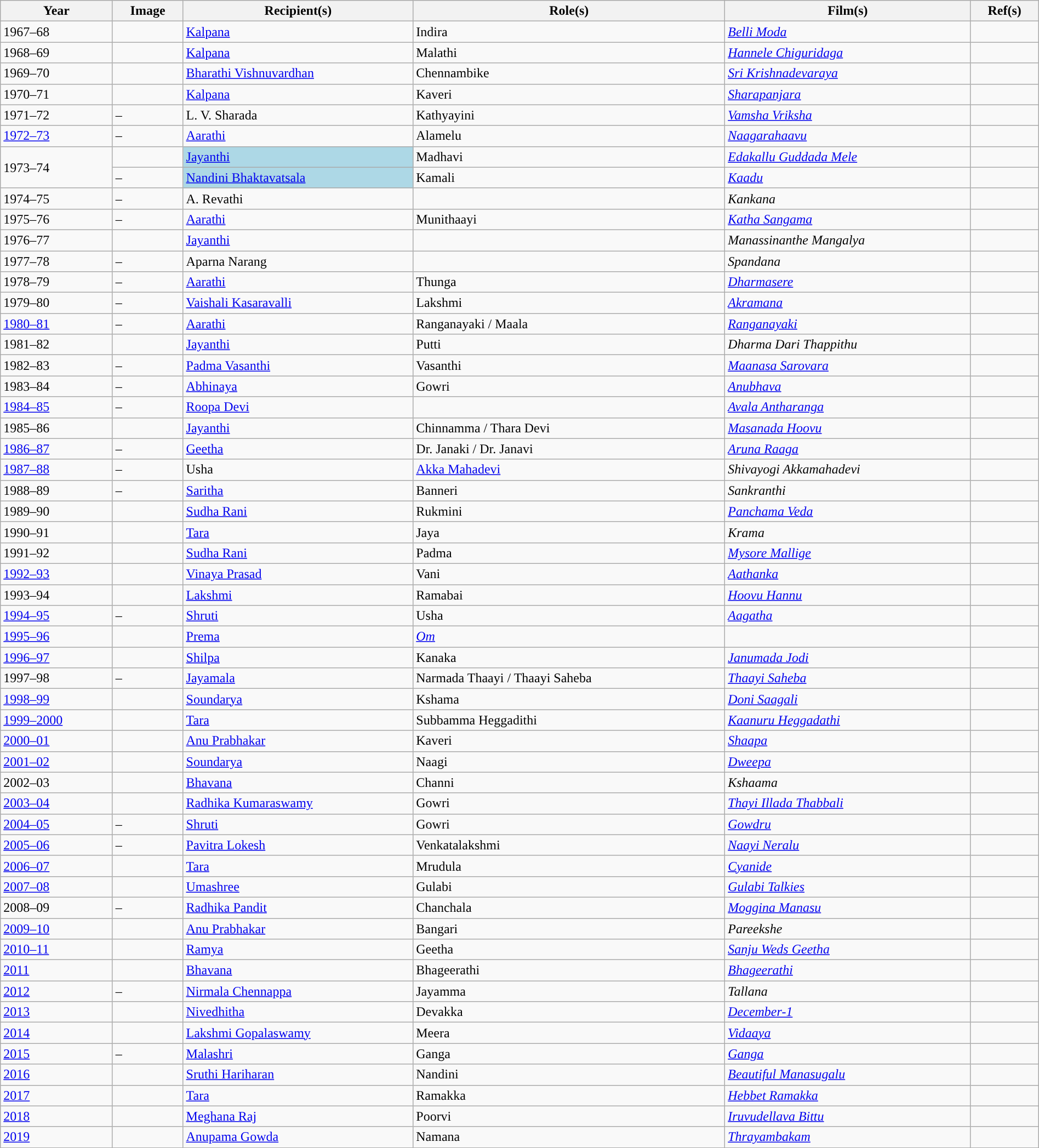<table class="wikitable sortable" style="width:100%;">
<tr>
<th scope="col">Year</th>
<th scope="col">Image</th>
<th scope="col">Recipient(s)</th>
<th scope="col">Role(s)</th>
<th scope="col">Film(s)</th>
<th>Ref(s)</th>
</tr>
<tr>
<td>1967–68</td>
<td></td>
<td><a href='#'>Kalpana</a></td>
<td>Indira</td>
<td><em><a href='#'>Belli Moda</a></em></td>
<td></td>
</tr>
<tr>
<td>1968–69</td>
<td></td>
<td><a href='#'>Kalpana</a></td>
<td>Malathi</td>
<td><em><a href='#'>Hannele Chiguridaga</a></em></td>
<td></td>
</tr>
<tr>
<td>1969–70</td>
<td></td>
<td><a href='#'>Bharathi Vishnuvardhan</a></td>
<td>Chennambike</td>
<td><em><a href='#'>Sri Krishnadevaraya</a></em></td>
<td></td>
</tr>
<tr>
<td>1970–71</td>
<td></td>
<td><a href='#'>Kalpana</a></td>
<td>Kaveri</td>
<td><em><a href='#'>Sharapanjara</a></em></td>
<td></td>
</tr>
<tr>
<td>1971–72</td>
<td>–</td>
<td>L. V. Sharada</td>
<td>Kathyayini</td>
<td><em><a href='#'>Vamsha Vriksha</a></em></td>
<td></td>
</tr>
<tr>
<td><a href='#'>1972–73</a></td>
<td>–</td>
<td><a href='#'>Aarathi</a></td>
<td>Alamelu</td>
<td><em><a href='#'>Naagarahaavu</a></em></td>
<td></td>
</tr>
<tr>
<td rowspan="2" scope="row">1973–74</td>
<td></td>
<td style="background: #ADD8E6"><a href='#'>Jayanthi</a></td>
<td>Madhavi</td>
<td><em><a href='#'>Edakallu Guddada Mele</a></em></td>
<td style="text-align:center;"></td>
</tr>
<tr>
<td>–</td>
<td style="background: #ADD8E6"><a href='#'>Nandini Bhaktavatsala</a></td>
<td>Kamali</td>
<td><em><a href='#'>Kaadu</a></em></td>
<td></td>
</tr>
<tr>
<td>1974–75</td>
<td>–</td>
<td>A. Revathi</td>
<td></td>
<td><em>Kankana</em></td>
<td></td>
</tr>
<tr>
<td>1975–76</td>
<td>–</td>
<td><a href='#'>Aarathi</a></td>
<td>Munithaayi</td>
<td><em><a href='#'>Katha Sangama</a></em></td>
<td></td>
</tr>
<tr>
<td>1976–77</td>
<td></td>
<td><a href='#'>Jayanthi</a></td>
<td></td>
<td><em>Manassinanthe Mangalya</em></td>
<td style="text-align:center;"></td>
</tr>
<tr>
<td>1977–78</td>
<td>–</td>
<td>Aparna Narang</td>
<td></td>
<td><em>Spandana</em></td>
<td></td>
</tr>
<tr>
<td>1978–79</td>
<td>–</td>
<td><a href='#'>Aarathi</a></td>
<td>Thunga</td>
<td><em><a href='#'>Dharmasere</a></em></td>
<td></td>
</tr>
<tr>
<td>1979–80</td>
<td>–</td>
<td><a href='#'>Vaishali Kasaravalli</a></td>
<td>Lakshmi</td>
<td><em><a href='#'>Akramana</a></em></td>
<td></td>
</tr>
<tr>
<td><a href='#'>1980–81</a></td>
<td>–</td>
<td><a href='#'>Aarathi</a></td>
<td>Ranganayaki / Maala</td>
<td><em><a href='#'>Ranganayaki</a></em></td>
<td></td>
</tr>
<tr>
<td>1981–82</td>
<td></td>
<td><a href='#'>Jayanthi</a></td>
<td>Putti</td>
<td><em>Dharma Dari Thappithu</em></td>
<td style="text-align:center;"></td>
</tr>
<tr>
<td>1982–83</td>
<td>–</td>
<td><a href='#'>Padma Vasanthi</a></td>
<td>Vasanthi</td>
<td><em><a href='#'>Maanasa Sarovara</a></em></td>
<td></td>
</tr>
<tr>
<td>1983–84</td>
<td>–</td>
<td><a href='#'>Abhinaya</a></td>
<td>Gowri</td>
<td><em><a href='#'>Anubhava</a></em></td>
<td></td>
</tr>
<tr>
<td><a href='#'>1984–85</a></td>
<td>–</td>
<td><a href='#'>Roopa Devi</a></td>
<td></td>
<td><em><a href='#'>Avala Antharanga</a></em></td>
<td></td>
</tr>
<tr>
<td>1985–86</td>
<td></td>
<td><a href='#'>Jayanthi</a></td>
<td>Chinnamma / Thara Devi</td>
<td><em><a href='#'>Masanada Hoovu</a></em></td>
<td style="text-align:center;"></td>
</tr>
<tr>
<td><a href='#'>1986–87</a></td>
<td>–</td>
<td><a href='#'>Geetha</a></td>
<td>Dr. Janaki / Dr. Janavi</td>
<td><em><a href='#'>Aruna Raaga</a></em></td>
<td></td>
</tr>
<tr>
<td><a href='#'>1987–88</a></td>
<td>–</td>
<td>Usha</td>
<td><a href='#'>Akka Mahadevi</a></td>
<td><em>Shivayogi Akkamahadevi</em></td>
<td></td>
</tr>
<tr>
<td>1988–89</td>
<td>–</td>
<td><a href='#'>Saritha</a></td>
<td>Banneri</td>
<td><em>Sankranthi</em></td>
<td></td>
</tr>
<tr>
<td>1989–90</td>
<td></td>
<td><a href='#'>Sudha Rani</a></td>
<td>Rukmini</td>
<td><em><a href='#'>Panchama Veda</a></em></td>
<td></td>
</tr>
<tr>
<td>1990–91</td>
<td></td>
<td><a href='#'>Tara</a></td>
<td>Jaya</td>
<td><em>Krama</em></td>
<td></td>
</tr>
<tr>
<td>1991–92</td>
<td></td>
<td><a href='#'>Sudha Rani</a></td>
<td>Padma</td>
<td><em><a href='#'>Mysore Mallige</a></em></td>
<td></td>
</tr>
<tr>
<td><a href='#'>1992–93</a></td>
<td></td>
<td><a href='#'>Vinaya Prasad</a></td>
<td>Vani</td>
<td><em><a href='#'>Aathanka</a></em></td>
<td></td>
</tr>
<tr>
<td>1993–94</td>
<td></td>
<td><a href='#'>Lakshmi</a></td>
<td>Ramabai</td>
<td><em><a href='#'>Hoovu Hannu</a></em></td>
<td></td>
</tr>
<tr>
<td><a href='#'>1994–95</a></td>
<td>–</td>
<td><a href='#'>Shruti</a></td>
<td>Usha</td>
<td><em><a href='#'>Aagatha</a></em></td>
<td style="text-align:center;"></td>
</tr>
<tr>
<td><a href='#'>1995–96</a></td>
<td></td>
<td><a href='#'>Prema</a></td>
<td><em><a href='#'>Om</a></em></td>
<td style="text-align:center;"></td>
</tr>
<tr>
<td><a href='#'>1996–97</a></td>
<td></td>
<td><a href='#'>Shilpa</a></td>
<td>Kanaka</td>
<td><em><a href='#'>Janumada Jodi</a></em></td>
<td style="text-align:center;"></td>
</tr>
<tr>
<td>1997–98</td>
<td>–</td>
<td><a href='#'>Jayamala</a></td>
<td>Narmada Thaayi / Thaayi Saheba</td>
<td><em><a href='#'>Thaayi Saheba</a></em></td>
<td></td>
</tr>
<tr>
<td><a href='#'>1998–99</a></td>
<td></td>
<td><a href='#'>Soundarya</a></td>
<td>Kshama</td>
<td><em><a href='#'>Doni Saagali</a></em></td>
<td style="text-align:center;"></td>
</tr>
<tr>
<td><a href='#'>1999–2000</a></td>
<td></td>
<td><a href='#'>Tara</a></td>
<td>Subbamma Heggadithi</td>
<td><em><a href='#'>Kaanuru Heggadathi</a></em></td>
<td style="text-align:center;"></td>
</tr>
<tr>
<td><a href='#'>2000–01</a></td>
<td></td>
<td><a href='#'>Anu Prabhakar</a></td>
<td>Kaveri</td>
<td><em><a href='#'>Shaapa</a></em></td>
<td style="text-align:center;"></td>
</tr>
<tr>
<td><a href='#'>2001–02</a></td>
<td></td>
<td><a href='#'>Soundarya</a></td>
<td>Naagi</td>
<td><em><a href='#'>Dweepa</a></em></td>
<td style="text-align:center;"></td>
</tr>
<tr>
<td>2002–03</td>
<td></td>
<td><a href='#'>Bhavana</a></td>
<td>Channi</td>
<td><em>Kshaama</em></td>
<td style="text-align:center;"></td>
</tr>
<tr>
<td><a href='#'>2003–04</a></td>
<td></td>
<td><a href='#'>Radhika Kumaraswamy</a></td>
<td>Gowri</td>
<td><em><a href='#'>Thayi Illada Thabbali</a></em></td>
<td style="text-align:center;"></td>
</tr>
<tr>
<td><a href='#'>2004–05</a></td>
<td>–</td>
<td><a href='#'>Shruti</a></td>
<td>Gowri</td>
<td><em><a href='#'>Gowdru</a></em></td>
<td style="text-align:center;"></td>
</tr>
<tr>
<td><a href='#'>2005–06</a></td>
<td>–</td>
<td><a href='#'>Pavitra Lokesh</a></td>
<td>Venkatalakshmi</td>
<td><em><a href='#'>Naayi Neralu</a></em></td>
<td style="text-align:center;"></td>
</tr>
<tr>
<td><a href='#'>2006–07</a></td>
<td></td>
<td><a href='#'>Tara</a></td>
<td>Mrudula</td>
<td><em><a href='#'>Cyanide</a></em></td>
<td style="text-align:center;"></td>
</tr>
<tr>
<td><a href='#'>2007–08</a></td>
<td></td>
<td><a href='#'>Umashree</a></td>
<td>Gulabi</td>
<td><em><a href='#'>Gulabi Talkies</a></em></td>
<td style="text-align:center;"></td>
</tr>
<tr>
<td>2008–09</td>
<td>–</td>
<td><a href='#'>Radhika Pandit</a></td>
<td>Chanchala</td>
<td><em><a href='#'>Moggina Manasu</a></em></td>
<td style="text-align:center;"></td>
</tr>
<tr>
<td><a href='#'>2009–10</a></td>
<td></td>
<td><a href='#'>Anu Prabhakar</a></td>
<td>Bangari</td>
<td><em>Pareekshe</em></td>
<td style="text-align:center;"></td>
</tr>
<tr>
<td><a href='#'>2010–11</a></td>
<td></td>
<td><a href='#'>Ramya</a></td>
<td>Geetha</td>
<td><em><a href='#'>Sanju Weds Geetha</a></em></td>
<td style="text-align:center;"></td>
</tr>
<tr>
<td><a href='#'>2011</a></td>
<td></td>
<td><a href='#'>Bhavana</a></td>
<td>Bhageerathi</td>
<td><em><a href='#'>Bhageerathi</a></em></td>
<td style="text-align:center;"></td>
</tr>
<tr>
<td><a href='#'>2012</a></td>
<td>–</td>
<td><a href='#'>Nirmala Chennappa</a></td>
<td>Jayamma</td>
<td><em>Tallana</em></td>
<td style="text-align:center;"></td>
</tr>
<tr>
<td><a href='#'>2013</a></td>
<td></td>
<td><a href='#'>Nivedhitha</a></td>
<td>Devakka</td>
<td><em><a href='#'>December-1</a></em></td>
<td style="text-align:center;"></td>
</tr>
<tr>
<td><a href='#'>2014</a></td>
<td></td>
<td><a href='#'>Lakshmi Gopalaswamy</a></td>
<td>Meera</td>
<td><em><a href='#'>Vidaaya</a></em></td>
<td style="text-align:center;"></td>
</tr>
<tr>
<td><a href='#'>2015</a></td>
<td>–</td>
<td><a href='#'>Malashri</a></td>
<td>Ganga</td>
<td><em><a href='#'>Ganga</a></em></td>
<td style="text-align:center;"></td>
</tr>
<tr>
<td><a href='#'>2016</a></td>
<td></td>
<td><a href='#'>Sruthi Hariharan</a></td>
<td>Nandini</td>
<td><em><a href='#'>Beautiful Manasugalu</a></em></td>
<td style="text-align:center;"></td>
</tr>
<tr>
<td><a href='#'>2017</a></td>
<td></td>
<td><a href='#'>Tara</a></td>
<td>Ramakka</td>
<td><em><a href='#'>Hebbet Ramakka</a></em></td>
<td style="text-align:center;"></td>
</tr>
<tr>
<td><a href='#'>2018</a></td>
<td></td>
<td><a href='#'>Meghana Raj</a></td>
<td>Poorvi</td>
<td><em><a href='#'>Iruvudellava Bittu</a></em></td>
<td style="text-align:center;"></td>
</tr>
<tr>
<td><a href='#'>2019</a></td>
<td></td>
<td><a href='#'>Anupama Gowda</a></td>
<td>Namana</td>
<td><em><a href='#'>Thrayambakam</a></em></td>
<td style="text-align:center;"></td>
</tr>
</table>
